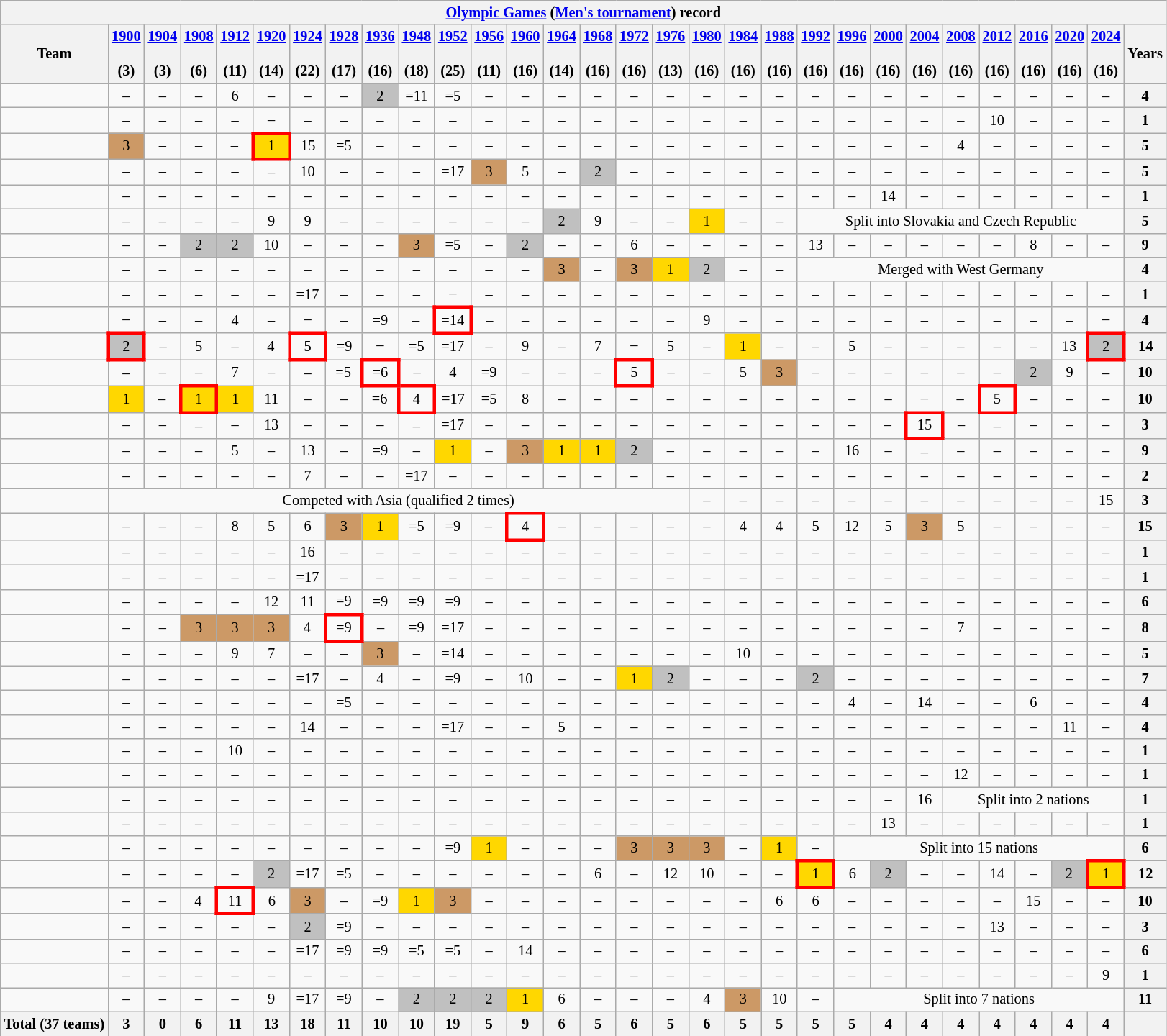<table class="wikitable" style="text-align:center; font-size:85%;">
<tr>
<th colspan="30"><a href='#'>Olympic Games</a> (<a href='#'>Men's tournament</a>) record</th>
</tr>
<tr>
<th>Team</th>
<th><a href='#'>1900</a><br><br>(3)</th>
<th><a href='#'>1904</a><br><br>(3)</th>
<th><a href='#'>1908</a><br><br>(6)</th>
<th><a href='#'>1912</a><br><br>(11)</th>
<th><a href='#'>1920</a><br><br>(14)</th>
<th><a href='#'>1924</a><br><br>(22)</th>
<th><a href='#'>1928</a><br><br>(17)</th>
<th><a href='#'>1936</a><br><br>(16)</th>
<th><a href='#'>1948</a><br><br>(18)</th>
<th><a href='#'>1952</a><br><br>(25)</th>
<th><a href='#'>1956</a><br><br>(11)</th>
<th><a href='#'>1960</a><br><br>(16)</th>
<th><a href='#'>1964</a><br><br>(14)</th>
<th><a href='#'>1968</a><br><br>(16)</th>
<th><a href='#'>1972</a><br><br>(16)</th>
<th><a href='#'>1976</a><br><br>(13)</th>
<th><a href='#'>1980</a><br><br>(16)</th>
<th><a href='#'>1984</a><br><br>(16)</th>
<th><a href='#'>1988</a><br><br>(16)</th>
<th><a href='#'>1992</a><br><br>(16)</th>
<th><a href='#'>1996</a><br><br>(16)</th>
<th><a href='#'>2000</a><br><br>(16)</th>
<th><a href='#'>2004</a><br><br>(16)</th>
<th><a href='#'>2008</a><br><br>(16)</th>
<th><a href='#'>2012</a><br><br>(16)</th>
<th><a href='#'>2016</a><br><br>(16)</th>
<th><a href='#'>2020</a><br><br>(16)</th>
<th><a href='#'>2024</a><br><br>(16)</th>
<th>Years</th>
</tr>
<tr>
<td align=left></td>
<td>–</td>
<td>–</td>
<td>–</td>
<td>6</td>
<td>–</td>
<td>–</td>
<td>–</td>
<td style="background:silver;">2</td>
<td>=11</td>
<td>=5</td>
<td>–</td>
<td>–</td>
<td>–</td>
<td>–</td>
<td>–</td>
<td>–</td>
<td>–</td>
<td>–</td>
<td>–</td>
<td>–</td>
<td>–</td>
<td>–</td>
<td>–</td>
<td>–</td>
<td>–</td>
<td>–</td>
<td>–</td>
<td>–</td>
<th><strong>4</strong></th>
</tr>
<tr>
<td align=left></td>
<td>–</td>
<td>–</td>
<td>–</td>
<td>–</td>
<td>–</td>
<td>–</td>
<td>–</td>
<td>–</td>
<td>–</td>
<td>–</td>
<td>–</td>
<td>–</td>
<td>–</td>
<td>–</td>
<td>–</td>
<td>–</td>
<td>–</td>
<td>–</td>
<td>–</td>
<td>–</td>
<td>–</td>
<td>–</td>
<td>–</td>
<td>–</td>
<td>10</td>
<td>–</td>
<td>–</td>
<td>–</td>
<th><strong>1</strong></th>
</tr>
<tr>
<td align=left></td>
<td style="background:#c96;">3</td>
<td>–</td>
<td>–</td>
<td>–</td>
<td style="border:3px solid red; background:gold">1</td>
<td>15</td>
<td>=5</td>
<td>–</td>
<td>–</td>
<td>–</td>
<td>–</td>
<td>–</td>
<td>–</td>
<td>–</td>
<td>–</td>
<td>–</td>
<td>–</td>
<td>–</td>
<td>–</td>
<td>–</td>
<td>–</td>
<td>–</td>
<td>–</td>
<td>4</td>
<td>–</td>
<td>–</td>
<td>–</td>
<td>–</td>
<th><strong>5</strong></th>
</tr>
<tr>
<td align=left></td>
<td>–</td>
<td>–</td>
<td>–</td>
<td>–</td>
<td>–</td>
<td>10</td>
<td>–</td>
<td>–</td>
<td>–</td>
<td>=17</td>
<td style="background:#c96;">3</td>
<td>5</td>
<td>–</td>
<td style="background:silver;">2</td>
<td>–</td>
<td>–</td>
<td>–</td>
<td>–</td>
<td>–</td>
<td>–</td>
<td>–</td>
<td>–</td>
<td>–</td>
<td>–</td>
<td>–</td>
<td>–</td>
<td>–</td>
<td>–</td>
<th><strong>5</strong></th>
</tr>
<tr>
<td align=left></td>
<td>–</td>
<td>–</td>
<td>–</td>
<td>–</td>
<td>–</td>
<td>–</td>
<td>–</td>
<td>–</td>
<td>–</td>
<td>–</td>
<td>–</td>
<td>–</td>
<td>–</td>
<td>–</td>
<td>–</td>
<td>–</td>
<td>–</td>
<td>–</td>
<td>–</td>
<td>–</td>
<td>–</td>
<td>14</td>
<td>–</td>
<td>–</td>
<td>–</td>
<td>–</td>
<td>–</td>
<td>–</td>
<th><strong>1</strong></th>
</tr>
<tr>
<td align=left></td>
<td>–</td>
<td>–</td>
<td>–</td>
<td>–</td>
<td>9</td>
<td>9</td>
<td>–</td>
<td>–</td>
<td>–</td>
<td>–</td>
<td>–</td>
<td>–</td>
<td style="background:silver;">2</td>
<td>9</td>
<td>–</td>
<td>–</td>
<td bgcolor=gold>1</td>
<td>–</td>
<td>–</td>
<td colspan=9>Split into Slovakia and Czech Republic</td>
<th><strong>5</strong></th>
</tr>
<tr>
<td align=left></td>
<td>–</td>
<td>–</td>
<td style="background:silver;">2</td>
<td style="background:silver;">2</td>
<td>10</td>
<td>–</td>
<td>–</td>
<td>–</td>
<td style="background:#c96;">3</td>
<td>=5</td>
<td>–</td>
<td style="background:silver;">2</td>
<td>–</td>
<td>–</td>
<td>6</td>
<td>–</td>
<td>–</td>
<td>–</td>
<td>–</td>
<td>13</td>
<td>–</td>
<td>–</td>
<td>–</td>
<td>–</td>
<td>–</td>
<td>8</td>
<td>–</td>
<td>–</td>
<th><strong>9</strong></th>
</tr>
<tr>
<td align=left></td>
<td>–</td>
<td>–</td>
<td>–</td>
<td>–</td>
<td>–</td>
<td>–</td>
<td>–</td>
<td>–</td>
<td>–</td>
<td>–</td>
<td>–</td>
<td>–</td>
<td style="background:#c96;">3</td>
<td>–</td>
<td style="background:#c96;">3</td>
<td bgcolor=gold>1</td>
<td style="background:silver;">2</td>
<td>–</td>
<td>–</td>
<td colspan=9>Merged with West Germany</td>
<th><strong>4</strong></th>
</tr>
<tr>
<td align=left></td>
<td>–</td>
<td>–</td>
<td>–</td>
<td>–</td>
<td>–</td>
<td>=17</td>
<td>–</td>
<td>–</td>
<td>–</td>
<td>–</td>
<td>–</td>
<td>–</td>
<td>–</td>
<td>–</td>
<td>–</td>
<td>–</td>
<td>–</td>
<td>–</td>
<td>–</td>
<td>–</td>
<td>–</td>
<td>–</td>
<td>–</td>
<td>–</td>
<td>–</td>
<td>–</td>
<td>–</td>
<td>–</td>
<th><strong>1</strong></th>
</tr>
<tr>
<td align=left></td>
<td>–</td>
<td>–</td>
<td>–</td>
<td>4</td>
<td>–</td>
<td>–</td>
<td>–</td>
<td>=9</td>
<td>–</td>
<td style="border:3px solid red">=14</td>
<td>–</td>
<td>–</td>
<td>–</td>
<td>–</td>
<td>–</td>
<td>–</td>
<td>9</td>
<td>–</td>
<td>–</td>
<td>–</td>
<td>–</td>
<td>–</td>
<td>–</td>
<td>–</td>
<td>–</td>
<td>–</td>
<td>–</td>
<td>–</td>
<th><strong>4</strong></th>
</tr>
<tr>
<td align=left></td>
<td style="border:3px solid red; background:silver">2</td>
<td>–</td>
<td>5</td>
<td>–</td>
<td>4</td>
<td style="border:3px solid red">5</td>
<td>=9</td>
<td>–</td>
<td>=5</td>
<td>=17</td>
<td>–</td>
<td>9</td>
<td>–</td>
<td>7</td>
<td>–</td>
<td>5</td>
<td>–</td>
<td bgcolor=gold>1</td>
<td>–</td>
<td>–</td>
<td>5</td>
<td>–</td>
<td>–</td>
<td>–</td>
<td>–</td>
<td>–</td>
<td>13</td>
<td style="border:3px solid red; background:silver">2</td>
<th><strong>14</strong></th>
</tr>
<tr>
<td align=left></td>
<td>–</td>
<td>–</td>
<td>–</td>
<td>7</td>
<td>–</td>
<td>–</td>
<td>=5</td>
<td style="border:3px solid red">=6</td>
<td>–</td>
<td>4</td>
<td>=9</td>
<td>–</td>
<td>–</td>
<td>–</td>
<td style="border:3px solid red">5</td>
<td>–</td>
<td>–</td>
<td>5</td>
<td style="background:#c96;">3</td>
<td>–</td>
<td>–</td>
<td>–</td>
<td>–</td>
<td>–</td>
<td>–</td>
<td style="background:silver;">2</td>
<td>9</td>
<td>–</td>
<th><strong>10</strong></th>
</tr>
<tr>
<td align=left></td>
<td bgcolor=gold>1</td>
<td>–</td>
<td style="border:3px solid red; background:gold">1</td>
<td bgcolor=gold>1</td>
<td>11</td>
<td>–</td>
<td>–</td>
<td>=6</td>
<td style="border:3px solid red">4</td>
<td>=17</td>
<td>=5</td>
<td>8</td>
<td>–</td>
<td>–</td>
<td>–</td>
<td>–</td>
<td>–</td>
<td>–</td>
<td>–</td>
<td>–</td>
<td>–</td>
<td>–</td>
<td>–</td>
<td>–</td>
<td style="border:3px solid red">5</td>
<td>–</td>
<td>–</td>
<td>–</td>
<th><strong>10</strong></th>
</tr>
<tr>
<td align=left></td>
<td>–</td>
<td>–</td>
<td>–</td>
<td>–</td>
<td>13</td>
<td>–</td>
<td>–</td>
<td>–</td>
<td>–</td>
<td>=17</td>
<td>–</td>
<td>–</td>
<td>–</td>
<td>–</td>
<td>–</td>
<td>–</td>
<td>–</td>
<td>–</td>
<td>–</td>
<td>–</td>
<td>–</td>
<td>–</td>
<td style="border:3px solid red">15</td>
<td>–</td>
<td>–</td>
<td>–</td>
<td>–</td>
<td>–</td>
<th><strong>3</strong></th>
</tr>
<tr>
<td align=left></td>
<td>–</td>
<td>–</td>
<td>–</td>
<td>5</td>
<td>–</td>
<td>13</td>
<td>–</td>
<td>=9</td>
<td>–</td>
<td bgcolor=gold>1</td>
<td>–</td>
<td style="background:#c96;">3</td>
<td bgcolor=gold>1</td>
<td bgcolor=gold>1</td>
<td style="background:silver;">2</td>
<td>–</td>
<td>–</td>
<td>–</td>
<td>–</td>
<td>–</td>
<td>16</td>
<td>–</td>
<td>–</td>
<td>–</td>
<td>–</td>
<td>–</td>
<td>–</td>
<td>–</td>
<th><strong>9</strong></th>
</tr>
<tr>
<td align=left></td>
<td>–</td>
<td>–</td>
<td>–</td>
<td>–</td>
<td>–</td>
<td>7</td>
<td>–</td>
<td>–</td>
<td>=17</td>
<td>–</td>
<td>–</td>
<td>–</td>
<td>–</td>
<td>–</td>
<td>–</td>
<td>–</td>
<td>–</td>
<td>–</td>
<td>–</td>
<td>–</td>
<td>–</td>
<td>–</td>
<td>–</td>
<td>–</td>
<td>–</td>
<td>–</td>
<td>–</td>
<td>–</td>
<th><strong>2</strong></th>
</tr>
<tr>
<td align=left></td>
<td colspan="16">Competed with Asia (qualified 2 times)</td>
<td>–</td>
<td>–</td>
<td>–</td>
<td>–</td>
<td>–</td>
<td>–</td>
<td>–</td>
<td>–</td>
<td>–</td>
<td>–</td>
<td>–</td>
<td>15</td>
<th><strong>3</strong></th>
</tr>
<tr>
<td align=left></td>
<td>–</td>
<td>–</td>
<td>–</td>
<td>8</td>
<td>5</td>
<td>6</td>
<td style="background:#c96;">3</td>
<td bgcolor=gold>1</td>
<td>=5</td>
<td>=9</td>
<td>–</td>
<td style="border:3px solid red">4</td>
<td>–</td>
<td>–</td>
<td>–</td>
<td>–</td>
<td>–</td>
<td>4</td>
<td>4</td>
<td>5</td>
<td>12</td>
<td>5</td>
<td style="background:#c96;">3</td>
<td>5</td>
<td>–</td>
<td>–</td>
<td>–</td>
<td>–</td>
<th><strong>15</strong></th>
</tr>
<tr>
<td align=left></td>
<td>–</td>
<td>–</td>
<td>–</td>
<td>–</td>
<td>–</td>
<td>16</td>
<td>–</td>
<td>–</td>
<td>–</td>
<td>–</td>
<td>–</td>
<td>–</td>
<td>–</td>
<td>–</td>
<td>–</td>
<td>–</td>
<td>–</td>
<td>–</td>
<td>–</td>
<td>–</td>
<td>–</td>
<td>–</td>
<td>–</td>
<td>–</td>
<td>–</td>
<td>–</td>
<td>–</td>
<td>–</td>
<th><strong>1</strong></th>
</tr>
<tr>
<td align=left></td>
<td>–</td>
<td>–</td>
<td>–</td>
<td>–</td>
<td>–</td>
<td>=17</td>
<td>–</td>
<td>–</td>
<td>–</td>
<td>–</td>
<td>–</td>
<td>–</td>
<td>–</td>
<td>–</td>
<td>–</td>
<td>–</td>
<td>–</td>
<td>–</td>
<td>–</td>
<td>–</td>
<td>–</td>
<td>–</td>
<td>–</td>
<td>–</td>
<td>–</td>
<td>–</td>
<td>–</td>
<td>–</td>
<th><strong>1</strong></th>
</tr>
<tr>
<td align=left></td>
<td>–</td>
<td>–</td>
<td>–</td>
<td>–</td>
<td>12</td>
<td>11</td>
<td>=9</td>
<td>=9</td>
<td>=9</td>
<td>=9</td>
<td>–</td>
<td>–</td>
<td>–</td>
<td>–</td>
<td>–</td>
<td>–</td>
<td>–</td>
<td>–</td>
<td>–</td>
<td>–</td>
<td>–</td>
<td>–</td>
<td>–</td>
<td>–</td>
<td>–</td>
<td>–</td>
<td>–</td>
<td>–</td>
<th><strong>6</strong></th>
</tr>
<tr>
<td align=left></td>
<td>–</td>
<td>–</td>
<td style="background:#c96;">3</td>
<td style="background:#c96;">3</td>
<td style="background:#c96;">3</td>
<td>4</td>
<td style="border:3px solid red">=9</td>
<td>–</td>
<td>=9</td>
<td>=17</td>
<td>–</td>
<td>–</td>
<td>–</td>
<td>–</td>
<td>–</td>
<td>–</td>
<td>–</td>
<td>–</td>
<td>–</td>
<td>–</td>
<td>–</td>
<td>–</td>
<td>–</td>
<td>7</td>
<td>–</td>
<td>–</td>
<td>–</td>
<td>–</td>
<th><strong>8</strong></th>
</tr>
<tr>
<td align=left></td>
<td>–</td>
<td>–</td>
<td>–</td>
<td>9</td>
<td>7</td>
<td>–</td>
<td>–</td>
<td style="background:#c96;">3</td>
<td>–</td>
<td>=14</td>
<td>–</td>
<td>–</td>
<td>–</td>
<td>–</td>
<td>–</td>
<td>–</td>
<td>–</td>
<td>10</td>
<td>–</td>
<td>–</td>
<td>–</td>
<td>–</td>
<td>–</td>
<td>–</td>
<td>–</td>
<td>–</td>
<td>–</td>
<td>–</td>
<th><strong>5</strong></th>
</tr>
<tr>
<td align=left></td>
<td>–</td>
<td>–</td>
<td>–</td>
<td>–</td>
<td>–</td>
<td>=17</td>
<td>–</td>
<td>4</td>
<td>–</td>
<td>=9</td>
<td>–</td>
<td>10</td>
<td>–</td>
<td>–</td>
<td bgcolor="gold">1</td>
<td style="background:silver;">2</td>
<td>–</td>
<td>–</td>
<td>–</td>
<td style="background:silver;">2</td>
<td>–</td>
<td>–</td>
<td>–</td>
<td>–</td>
<td>–</td>
<td>–</td>
<td>–</td>
<td>–</td>
<th><strong>7</strong></th>
</tr>
<tr>
<td align=left></td>
<td>–</td>
<td>–</td>
<td>–</td>
<td>–</td>
<td>–</td>
<td>–</td>
<td>=5</td>
<td>–</td>
<td>–</td>
<td>–</td>
<td>–</td>
<td>–</td>
<td>–</td>
<td>–</td>
<td>–</td>
<td>–</td>
<td>–</td>
<td>–</td>
<td>–</td>
<td>–</td>
<td>4</td>
<td>–</td>
<td>14</td>
<td>–</td>
<td>–</td>
<td>6</td>
<td>–</td>
<td>–</td>
<th><strong>4</strong></th>
</tr>
<tr>
<td align=left></td>
<td>–</td>
<td>–</td>
<td>–</td>
<td>–</td>
<td>–</td>
<td>14</td>
<td>–</td>
<td>–</td>
<td>–</td>
<td>=17</td>
<td>–</td>
<td>–</td>
<td>5</td>
<td>–</td>
<td>–</td>
<td>–</td>
<td>–</td>
<td>–</td>
<td>–</td>
<td>–</td>
<td>–</td>
<td>–</td>
<td>–</td>
<td>–</td>
<td>–</td>
<td>–</td>
<td>11</td>
<td>–</td>
<th><strong>4</strong></th>
</tr>
<tr>
<td align=left></td>
<td>–</td>
<td>–</td>
<td>–</td>
<td>10</td>
<td>–</td>
<td>–</td>
<td>–</td>
<td>–</td>
<td>–</td>
<td>–</td>
<td>–</td>
<td>–</td>
<td>–</td>
<td>–</td>
<td>–</td>
<td>–</td>
<td>–</td>
<td>–</td>
<td>–</td>
<td>–</td>
<td>–</td>
<td>–</td>
<td>–</td>
<td>–</td>
<td>–</td>
<td>–</td>
<td>–</td>
<td>–</td>
<th><strong>1</strong></th>
</tr>
<tr>
<td align=left></td>
<td>–</td>
<td>–</td>
<td>–</td>
<td>–</td>
<td>–</td>
<td>–</td>
<td>–</td>
<td>–</td>
<td>–</td>
<td>–</td>
<td>–</td>
<td>–</td>
<td>–</td>
<td>–</td>
<td>–</td>
<td>–</td>
<td>–</td>
<td>–</td>
<td>–</td>
<td>–</td>
<td>–</td>
<td>–</td>
<td>–</td>
<td>12</td>
<td>–</td>
<td>–</td>
<td>–</td>
<td>–</td>
<th><strong>1</strong></th>
</tr>
<tr>
<td align=left></td>
<td>–</td>
<td>–</td>
<td>–</td>
<td>–</td>
<td>–</td>
<td>–</td>
<td>–</td>
<td>–</td>
<td>–</td>
<td>–</td>
<td>–</td>
<td>–</td>
<td>–</td>
<td>–</td>
<td>–</td>
<td>–</td>
<td>–</td>
<td>–</td>
<td>–</td>
<td>–</td>
<td>–</td>
<td>–</td>
<td>16</td>
<td colspan=5>Split into 2 nations</td>
<th><strong>1</strong></th>
</tr>
<tr>
<td align=left></td>
<td>–</td>
<td>–</td>
<td>–</td>
<td>–</td>
<td>–</td>
<td>–</td>
<td>–</td>
<td>–</td>
<td>–</td>
<td>–</td>
<td>–</td>
<td>–</td>
<td>–</td>
<td>–</td>
<td>–</td>
<td>–</td>
<td>–</td>
<td>–</td>
<td>–</td>
<td>–</td>
<td>–</td>
<td>13</td>
<td>–</td>
<td>–</td>
<td>–</td>
<td>–</td>
<td>–</td>
<td>–</td>
<th><strong>1</strong></th>
</tr>
<tr>
<td align=left></td>
<td>–</td>
<td>–</td>
<td>–</td>
<td>–</td>
<td>–</td>
<td>–</td>
<td>–</td>
<td>–</td>
<td>–</td>
<td>=9</td>
<td bgcolor=gold>1</td>
<td>–</td>
<td>–</td>
<td>–</td>
<td style="background:#c96;">3</td>
<td style="background:#c96;">3</td>
<td style="background:#c96;">3</td>
<td>–</td>
<td bgcolor=gold>1</td>
<td>–</td>
<td colspan=8>Split into 15 nations</td>
<th><strong>6</strong></th>
</tr>
<tr>
<td align=left></td>
<td>–</td>
<td>–</td>
<td>–</td>
<td>–</td>
<td style="background:silver;">2</td>
<td>=17</td>
<td>=5</td>
<td>–</td>
<td>–</td>
<td>–</td>
<td>–</td>
<td>–</td>
<td>–</td>
<td>6</td>
<td>–</td>
<td>12</td>
<td>10</td>
<td>–</td>
<td>–</td>
<td style="border:3px solid red; background:gold">1</td>
<td>6</td>
<td style="background:silver;">2</td>
<td>–</td>
<td>–</td>
<td>14</td>
<td>–</td>
<td style="background:silver;">2</td>
<td style="border:3px solid red; background:gold">1</td>
<th><strong>12</strong></th>
</tr>
<tr>
<td align=left></td>
<td>–</td>
<td>–</td>
<td>4</td>
<td style="border:3px solid red">11</td>
<td>6</td>
<td style="background:#c96;">3</td>
<td>–</td>
<td>=9</td>
<td bgcolor=gold>1</td>
<td style="background:#c96;">3</td>
<td>–</td>
<td>–</td>
<td>–</td>
<td>–</td>
<td>–</td>
<td>–</td>
<td>–</td>
<td>–</td>
<td>6</td>
<td>6</td>
<td>–</td>
<td>–</td>
<td>–</td>
<td>–</td>
<td>–</td>
<td>15</td>
<td>–</td>
<td>–</td>
<th><strong>10</strong></th>
</tr>
<tr>
<td align=left></td>
<td>–</td>
<td>–</td>
<td>–</td>
<td>–</td>
<td>–</td>
<td style="background:silver;">2</td>
<td>=9</td>
<td>–</td>
<td>–</td>
<td>–</td>
<td>–</td>
<td>–</td>
<td>–</td>
<td>–</td>
<td>–</td>
<td>–</td>
<td>–</td>
<td>–</td>
<td>–</td>
<td>–</td>
<td>–</td>
<td>–</td>
<td>–</td>
<td>–</td>
<td>13</td>
<td>–</td>
<td>–</td>
<td>–</td>
<th><strong>3</strong></th>
</tr>
<tr>
<td align=left></td>
<td>–</td>
<td>–</td>
<td>–</td>
<td>–</td>
<td>–</td>
<td>=17</td>
<td>=9</td>
<td>=9</td>
<td>=5</td>
<td>=5</td>
<td>–</td>
<td>14</td>
<td>–</td>
<td>–</td>
<td>–</td>
<td>–</td>
<td>–</td>
<td>–</td>
<td>–</td>
<td>–</td>
<td>–</td>
<td>–</td>
<td>–</td>
<td>–</td>
<td>–</td>
<td>–</td>
<td>–</td>
<td>–</td>
<th><strong>6</strong></th>
</tr>
<tr>
<td align=left></td>
<td>–</td>
<td>–</td>
<td>–</td>
<td>–</td>
<td>–</td>
<td>–</td>
<td>–</td>
<td>–</td>
<td>–</td>
<td>–</td>
<td>–</td>
<td>–</td>
<td>–</td>
<td>–</td>
<td>–</td>
<td>–</td>
<td>–</td>
<td>–</td>
<td>–</td>
<td>–</td>
<td>–</td>
<td>–</td>
<td>–</td>
<td>–</td>
<td>–</td>
<td>–</td>
<td>–</td>
<td>9</td>
<th><strong>1</strong></th>
</tr>
<tr>
<td align=left></td>
<td>–</td>
<td>–</td>
<td>–</td>
<td>–</td>
<td>9</td>
<td>=17</td>
<td>=9</td>
<td>–</td>
<td style="background:silver;">2</td>
<td style="background:silver;">2</td>
<td style="background:silver;">2</td>
<td bgcolor=gold>1</td>
<td>6</td>
<td>–</td>
<td>–</td>
<td>–</td>
<td>4</td>
<td style="background:#c96;">3</td>
<td>10</td>
<td>–</td>
<td colspan=8>Split into 7 nations</td>
<th><strong>11</strong></th>
</tr>
<tr>
<th align=left><strong>Total (37 teams)</strong></th>
<th><strong>3</strong></th>
<th><strong>0</strong></th>
<th><strong>6</strong></th>
<th><strong>11</strong></th>
<th><strong>13</strong></th>
<th><strong>18</strong></th>
<th><strong>11</strong></th>
<th><strong>10</strong></th>
<th><strong>10</strong></th>
<th><strong>19</strong></th>
<th><strong>5</strong></th>
<th><strong>9</strong></th>
<th><strong>6</strong></th>
<th><strong>5</strong></th>
<th><strong>6</strong></th>
<th><strong>5</strong></th>
<th><strong>6</strong></th>
<th><strong>5</strong></th>
<th><strong>5</strong></th>
<th><strong>5</strong></th>
<th><strong>5</strong></th>
<th><strong>4</strong></th>
<th><strong>4</strong></th>
<th><strong>4</strong></th>
<th><strong>4</strong></th>
<th><strong>4</strong></th>
<th><strong>4</strong></th>
<th><strong>4</strong></th>
<th></th>
</tr>
</table>
